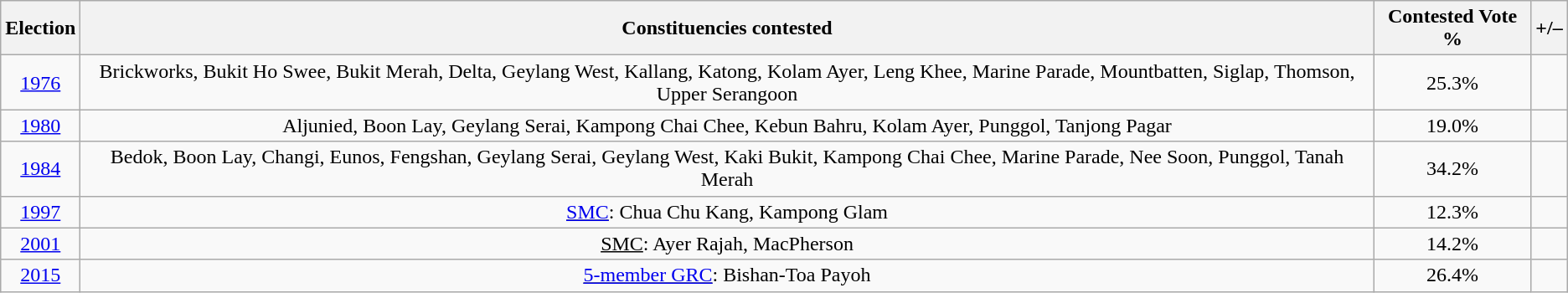<table class="wikitable" style="text-align: center">
<tr>
<th>Election</th>
<th>Constituencies contested</th>
<th>Contested Vote %</th>
<th>+/–</th>
</tr>
<tr>
<td><a href='#'>1976</a></td>
<td>Brickworks, Bukit Ho Swee, Bukit Merah, Delta, Geylang West, Kallang, Katong, Kolam Ayer, Leng Khee, Marine Parade, Mountbatten, Siglap, Thomson, Upper Serangoon</td>
<td>25.3%</td>
<td></td>
</tr>
<tr>
<td><a href='#'>1980</a></td>
<td>Aljunied, Boon Lay, Geylang Serai, Kampong Chai Chee, Kebun Bahru, Kolam Ayer, Punggol, Tanjong Pagar</td>
<td>19.0%</td>
<td></td>
</tr>
<tr>
<td><a href='#'>1984</a></td>
<td>Bedok, Boon Lay, Changi, Eunos, Fengshan, Geylang Serai, Geylang West, Kaki Bukit, Kampong Chai Chee, Marine Parade, Nee Soon, Punggol, Tanah Merah</td>
<td>34.2%</td>
<td></td>
</tr>
<tr>
<td><a href='#'>1997</a></td>
<td><u><a href='#'>SMC</a></u>: Chua Chu Kang, Kampong Glam</td>
<td>12.3%</td>
<td></td>
</tr>
<tr>
<td><a href='#'>2001</a></td>
<td><u>SMC</u>: Ayer Rajah, MacPherson</td>
<td>14.2%</td>
<td></td>
</tr>
<tr>
<td><a href='#'>2015</a></td>
<td><u><a href='#'>5-member GRC</a></u>: Bishan-Toa Payoh</td>
<td>26.4%</td>
<td></td>
</tr>
</table>
